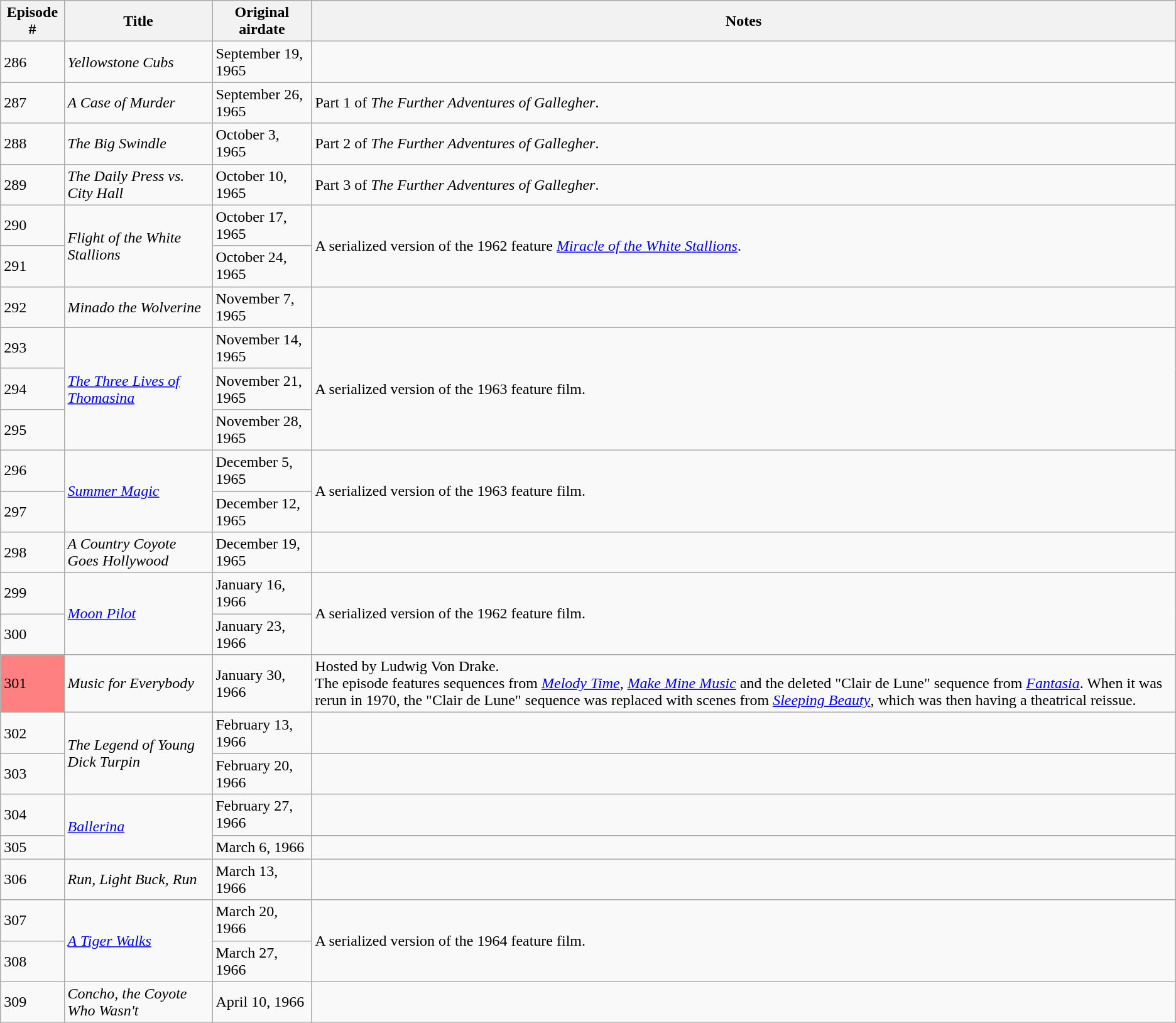<table class="wikitable sortable">
<tr>
<th>Episode #</th>
<th>Title</th>
<th>Original airdate</th>
<th>Notes</th>
</tr>
<tr>
<td>286</td>
<td><em>Yellowstone Cubs</em></td>
<td>September 19, 1965</td>
<td></td>
</tr>
<tr>
<td>287</td>
<td><em>A Case of Murder</em></td>
<td>September 26, 1965</td>
<td>Part 1 of <em>The Further Adventures of Gallegher</em>.</td>
</tr>
<tr>
<td>288</td>
<td><em>The Big Swindle</em></td>
<td>October 3, 1965</td>
<td>Part 2 of <em>The Further Adventures of Gallegher</em>.</td>
</tr>
<tr>
<td>289</td>
<td><em>The Daily Press vs. City Hall</em></td>
<td>October 10, 1965</td>
<td>Part 3 of <em>The Further Adventures of Gallegher</em>.</td>
</tr>
<tr>
<td>290</td>
<td rowspan="2"><em>Flight of the White Stallions</em></td>
<td>October 17, 1965</td>
<td rowspan="2">A serialized version of the 1962 feature <em><a href='#'>Miracle of the White Stallions</a></em>.</td>
</tr>
<tr>
<td>291</td>
<td>October 24, 1965</td>
</tr>
<tr>
<td>292</td>
<td><em>Minado the Wolverine</em></td>
<td>November 7, 1965</td>
<td></td>
</tr>
<tr>
<td>293</td>
<td rowspan="3"><em><a href='#'>The Three Lives of Thomasina</a></em></td>
<td>November 14, 1965</td>
<td rowspan="3">A serialized version of the 1963 feature film.</td>
</tr>
<tr>
<td>294</td>
<td>November 21, 1965</td>
</tr>
<tr>
<td>295</td>
<td>November 28, 1965</td>
</tr>
<tr>
<td>296</td>
<td rowspan="2"><em><a href='#'>Summer Magic</a></em></td>
<td>December 5, 1965</td>
<td rowspan="2">A serialized version of the 1963 feature film.</td>
</tr>
<tr>
<td>297</td>
<td>December 12, 1965</td>
</tr>
<tr>
<td>298</td>
<td><em>A Country Coyote Goes Hollywood</em></td>
<td>December 19, 1965</td>
<td></td>
</tr>
<tr>
<td>299</td>
<td rowspan="2"><em><a href='#'>Moon Pilot</a></em></td>
<td>January 16, 1966</td>
<td rowspan="2">A serialized version of the 1962 feature film.</td>
</tr>
<tr>
<td>300</td>
<td>January 23, 1966</td>
</tr>
<tr>
<td style="background:#ff8080;">301</td>
<td><em>Music for Everybody</em></td>
<td>January 30, 1966</td>
<td>Hosted by Ludwig Von Drake.<br>The episode features sequences from <em><a href='#'>Melody Time</a></em>, <em><a href='#'>Make Mine Music</a></em> and the deleted "Clair de Lune" sequence from <em><a href='#'>Fantasia</a></em>.
When it was rerun in 1970, the "Clair de Lune" sequence was replaced with scenes from <em><a href='#'>Sleeping Beauty</a></em>, which was then having a theatrical reissue.</td>
</tr>
<tr>
<td>302</td>
<td rowspan="2"><em>The Legend of Young Dick Turpin</em></td>
<td>February 13, 1966</td>
<td></td>
</tr>
<tr>
<td>303</td>
<td>February 20, 1966</td>
<td></td>
</tr>
<tr>
<td>304</td>
<td rowspan="2"><em><a href='#'>Ballerina</a></em></td>
<td>February 27, 1966</td>
<td></td>
</tr>
<tr>
<td>305</td>
<td>March 6, 1966</td>
<td></td>
</tr>
<tr>
<td>306</td>
<td><em>Run, Light Buck, Run</em></td>
<td>March 13, 1966</td>
<td></td>
</tr>
<tr>
<td>307</td>
<td rowspan="2"><em><a href='#'>A Tiger Walks</a></em></td>
<td>March 20, 1966</td>
<td rowspan="2">A serialized version of the 1964 feature film.</td>
</tr>
<tr>
<td>308</td>
<td>March 27, 1966</td>
</tr>
<tr>
<td>309</td>
<td><em>Concho, the Coyote Who Wasn't</em></td>
<td>April 10, 1966</td>
<td></td>
</tr>
</table>
